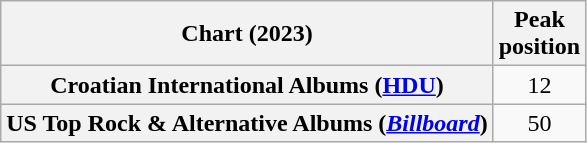<table class="wikitable sortable plainrowheaders" style="text-align:center">
<tr>
<th scope="col">Chart (2023)</th>
<th scope="col">Peak<br>position</th>
</tr>
<tr>
<th scope="row">Croatian International Albums (<a href='#'>HDU</a>)</th>
<td>12</td>
</tr>
<tr>
<th scope="row">US Top Rock & Alternative Albums (<em><a href='#'>Billboard</a></em>)</th>
<td>50</td>
</tr>
</table>
